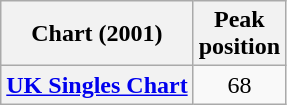<table class="wikitable plainrowheaders">
<tr>
<th scope="col">Chart (2001)</th>
<th scope="col">Peak<br>position</th>
</tr>
<tr>
<th scope="row"><a href='#'>UK Singles Chart</a></th>
<td align="center">68</td>
</tr>
</table>
